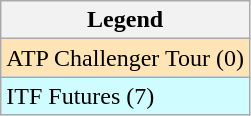<table class=wikitable>
<tr>
<th>Legend</th>
</tr>
<tr bgcolor=moccasin>
<td>ATP Challenger Tour (0)</td>
</tr>
<tr bgcolor=CFFCFF>
<td>ITF Futures (7)</td>
</tr>
</table>
